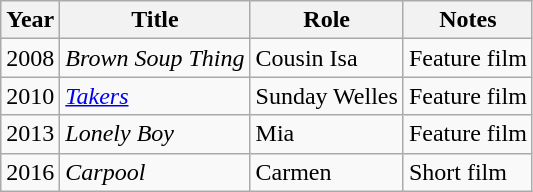<table class="wikitable sortable">
<tr>
<th>Year</th>
<th>Title</th>
<th>Role</th>
<th class="unsortable">Notes</th>
</tr>
<tr>
<td>2008</td>
<td><em>Brown Soup Thing</em></td>
<td>Cousin Isa</td>
<td>Feature film</td>
</tr>
<tr>
<td>2010</td>
<td><em><a href='#'>Takers</a></em></td>
<td>Sunday Welles</td>
<td>Feature film</td>
</tr>
<tr>
<td>2013</td>
<td><em>Lonely Boy</em></td>
<td>Mia</td>
<td>Feature film</td>
</tr>
<tr>
<td>2016</td>
<td><em>Carpool</em></td>
<td>Carmen</td>
<td>Short film</td>
</tr>
</table>
